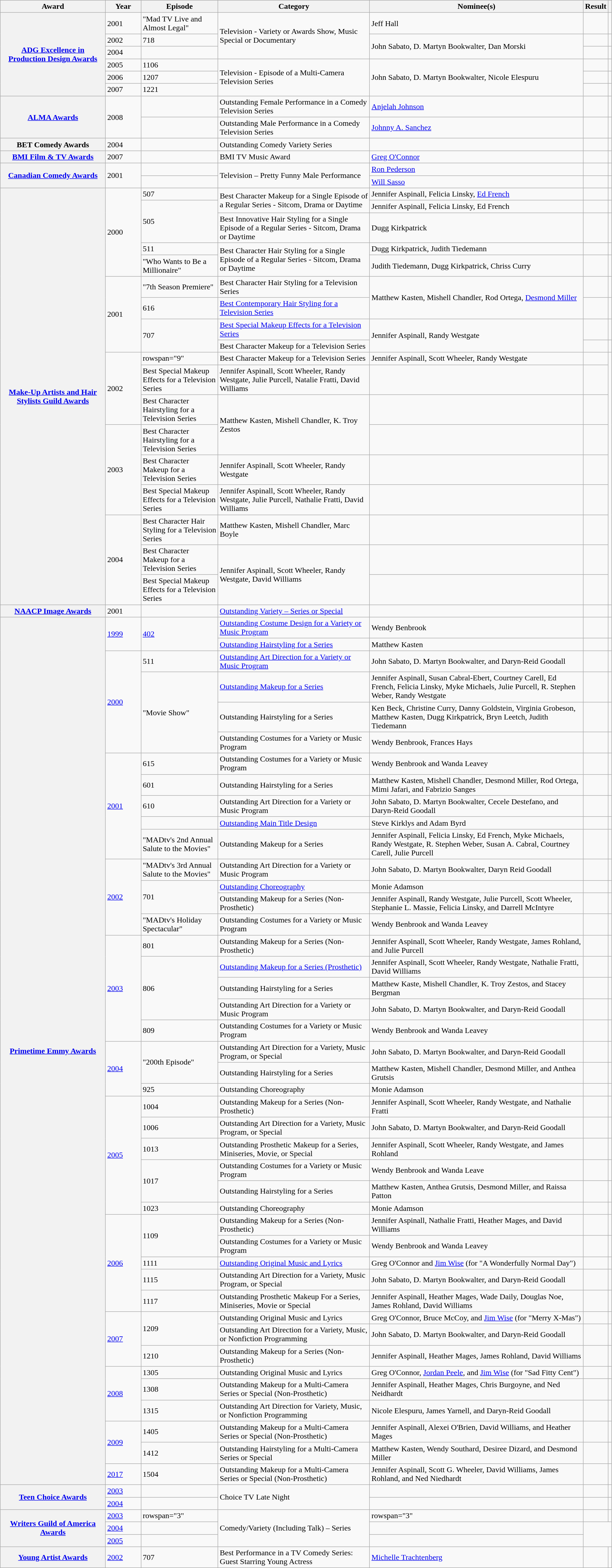<table class="wikitable sortable plainrowheaders" style="width:99%;">
<tr>
<th scope="col" style="width:18%;">Award</th>
<th scope="col" style="width:6%;">Year</th>
<th scope="col" style="width:13%;">Episode</th>
<th scope="col" style="width:26%;">Category</th>
<th scope="col" style="width:37%;">Nominee(s)</th>
<th scope="col" style="width:8%;">Result</th>
<th scope="col" style="width:4%;" class="unsortable"></th>
</tr>
<tr>
<th scope="row" rowspan="6"><a href='#'>ADG Excellence in Production Design Awards</a></th>
<td>2001</td>
<td>"Mad TV Live and Almost Legal"</td>
<td rowspan="3">Television - Variety or Awards Show, Music Special or Documentary</td>
<td>Jeff Hall</td>
<td></td>
<td></td>
</tr>
<tr>
<td>2002</td>
<td>718</td>
<td rowspan="2">John Sabato, D. Martyn Bookwalter, Dan Morski</td>
<td></td>
<td></td>
</tr>
<tr>
<td>2004</td>
<td></td>
<td></td>
<td></td>
</tr>
<tr>
<td>2005</td>
<td>1106</td>
<td rowspan="3">Television - Episode of a Multi-Camera Television Series</td>
<td rowspan="3">John Sabato, D. Martyn Bookwalter, Nicole Elespuru</td>
<td></td>
<td></td>
</tr>
<tr>
<td>2006</td>
<td>1207</td>
<td></td>
<td></td>
</tr>
<tr>
<td>2007</td>
<td>1221</td>
<td></td>
<td></td>
</tr>
<tr>
<th scope="row" rowspan="2"><a href='#'>ALMA Awards</a></th>
<td rowspan="2">2008</td>
<td></td>
<td>Outstanding Female Performance in a Comedy Television Series</td>
<td><a href='#'>Anjelah Johnson</a></td>
<td></td>
<td></td>
</tr>
<tr>
<td></td>
<td>Outstanding Male Performance in a Comedy Television Series</td>
<td><a href='#'>Johnny A. Sanchez</a></td>
<td></td>
<td></td>
</tr>
<tr>
<th scope="row">BET Comedy Awards</th>
<td>2004</td>
<td></td>
<td>Outstanding Comedy Variety Series</td>
<td></td>
<td></td>
<td></td>
</tr>
<tr>
<th scope="row"><a href='#'>BMI Film & TV Awards</a></th>
<td>2007</td>
<td></td>
<td>BMI TV Music Award</td>
<td><a href='#'>Greg O'Connor</a></td>
<td></td>
<td></td>
</tr>
<tr>
<th scope="row" rowspan="2"><a href='#'>Canadian Comedy Awards</a></th>
<td rowspan="2">2001</td>
<td></td>
<td rowspan="2">Television – Pretty Funny Male Performance</td>
<td><a href='#'>Ron Pederson</a></td>
<td></td>
<td></td>
</tr>
<tr>
<td></td>
<td><a href='#'>Will Sasso</a></td>
<td></td>
<td></td>
</tr>
<tr>
<th scope="row" rowspan="18"><a href='#'>Make-Up Artists and Hair Stylists Guild Awards</a></th>
<td rowspan="5">2000</td>
<td>507</td>
<td rowspan="2">Best Character Makeup for a Single Episode of a Regular Series - Sitcom, Drama or Daytime</td>
<td>Jennifer Aspinall, Felicia Linsky, <a href='#'>Ed French</a></td>
<td></td>
<td></td>
</tr>
<tr>
<td rowspan="2">505</td>
<td>Jennifer Aspinall, Felicia Linsky, Ed French</td>
<td></td>
<td></td>
</tr>
<tr>
<td>Best Innovative Hair Styling for a Single Episode of a Regular Series - Sitcom, Drama or Daytime</td>
<td>Dugg Kirkpatrick</td>
<td></td>
<td></td>
</tr>
<tr>
<td>511</td>
<td rowspan="2">Best Character Hair Styling for a Single Episode of a Regular Series - Sitcom, Drama or Daytime</td>
<td>Dugg Kirkpatrick, Judith Tiedemann</td>
<td></td>
<td></td>
</tr>
<tr>
<td>"Who Wants to Be a Millionaire"</td>
<td>Judith Tiedemann, Dugg Kirkpatrick, Chriss Curry</td>
<td></td>
<td></td>
</tr>
<tr>
<td rowspan="4">2001</td>
<td>"7th Season Premiere"</td>
<td>Best Character Hair Styling for a Television Series</td>
<td rowspan="2">Matthew Kasten, Mishell Chandler, Rod Ortega, <a href='#'>Desmond Miller</a></td>
<td></td>
<td></td>
</tr>
<tr>
<td>616</td>
<td><a href='#'>Best Contemporary Hair Styling for a Television Series</a></td>
<td></td>
<td></td>
</tr>
<tr>
<td rowspan="2">707</td>
<td><a href='#'>Best Special Makeup Effects for a Television Series</a></td>
<td rowspan="2">Jennifer Aspinall, Randy Westgate</td>
<td></td>
<td></td>
</tr>
<tr>
<td>Best Character Makeup for a Television Series</td>
<td></td>
<td></td>
</tr>
<tr>
<td rowspan="3">2002</td>
<td>rowspan="9" </td>
<td>Best Character Makeup for a Television Series</td>
<td>Jennifer Aspinall, Scott Wheeler, Randy Westgate</td>
<td></td>
</tr>
<tr>
<td>Best Special Makeup Effects for a Television Series</td>
<td>Jennifer Aspinall, Scott Wheeler, Randy Westgate, Julie Purcell, Natalie Fratti, David Williams</td>
<td></td>
<td></td>
</tr>
<tr>
<td>Best Character Hairstyling for a Television Series</td>
<td rowspan="2">Matthew Kasten, Mishell Chandler, K. Troy Zestos</td>
<td></td>
<td></td>
</tr>
<tr>
<td rowspan="3">2003</td>
<td>Best Character Hairstyling for a Television Series</td>
<td></td>
<td></td>
</tr>
<tr>
<td>Best Character Makeup for a Television Series</td>
<td>Jennifer Aspinall, Scott Wheeler, Randy Westgate</td>
<td></td>
<td></td>
</tr>
<tr>
<td>Best Special Makeup Effects for a Television Series</td>
<td>Jennifer Aspinall, Scott Wheeler, Randy Westgate, Julie Purcell, Nathalie Fratti, David Williams</td>
<td></td>
<td></td>
</tr>
<tr>
<td rowspan="3">2004</td>
<td>Best Character Hair Styling for a Television Series</td>
<td>Matthew Kasten, Mishell Chandler, Marc Boyle</td>
<td></td>
<td></td>
</tr>
<tr>
<td>Best Character Makeup for a Television Series</td>
<td rowspan="2">Jennifer Aspinall, Scott Wheeler, Randy Westgate, David Williams</td>
<td></td>
<td></td>
</tr>
<tr>
<td>Best Special Makeup Effects for a Television Series</td>
<td></td>
<td></td>
</tr>
<tr>
<th scope="row"><a href='#'>NAACP Image Awards</a></th>
<td>2001</td>
<td></td>
<td><a href='#'>Outstanding Variety – Series or Special</a></td>
<td></td>
<td></td>
<td></td>
</tr>
<tr>
<th scope="row" rowspan="43"><a href='#'>Primetime Emmy Awards</a></th>
<td rowspan="2"><a href='#'>1999</a></td>
<td rowspan="2"><a href='#'>402</a></td>
<td><a href='#'>Outstanding Costume Design for a Variety or Music Program</a></td>
<td>Wendy Benbrook</td>
<td></td>
<td></td>
</tr>
<tr>
<td><a href='#'>Outstanding Hairstyling for a Series</a></td>
<td>Matthew Kasten</td>
<td></td>
<td></td>
</tr>
<tr>
<td rowspan="4"><a href='#'>2000</a></td>
<td>511</td>
<td><a href='#'>Outstanding Art Direction for a Variety or Music Program</a></td>
<td>John Sabato, D. Martyn Bookwalter, and Daryn-Reid Goodall</td>
<td></td>
<td></td>
</tr>
<tr>
<td rowspan="3">"Movie Show"</td>
<td><a href='#'>Outstanding Makeup for a Series</a></td>
<td>Jennifer Aspinall, Susan Cabral-Ebert, Courtney Carell, Ed French, Felicia Linsky, Myke Michaels, Julie Purcell, R. Stephen Weber, Randy Westgate</td>
<td></td>
<td></td>
</tr>
<tr>
<td>Outstanding Hairstyling for a Series</td>
<td>Ken Beck, Christine Curry, Danny Goldstein, Virginia Grobeson, Matthew Kasten, Dugg Kirkpatrick, Bryn Leetch, Judith Tiedemann</td>
<td></td>
<td></td>
</tr>
<tr>
<td>Outstanding Costumes for a Variety or Music Program</td>
<td>Wendy Benbrook, Frances Hays</td>
<td></td>
<td></td>
</tr>
<tr>
<td rowspan="5"><a href='#'>2001</a></td>
<td>615</td>
<td>Outstanding Costumes for a Variety or Music Program</td>
<td>Wendy Benbrook and Wanda Leavey</td>
<td></td>
<td></td>
</tr>
<tr>
<td>601</td>
<td>Outstanding Hairstyling for a Series</td>
<td>Matthew Kasten, Mishell Chandler, Desmond Miller, Rod Ortega, Mimi Jafari, and Fabrizio Sanges</td>
<td></td>
</tr>
<tr>
<td>610</td>
<td>Outstanding Art Direction for a Variety or Music Program</td>
<td>John Sabato, D. Martyn Bookwalter, Cecele Destefano, and Daryn-Reid Goodall</td>
<td></td>
<td></td>
</tr>
<tr>
<td></td>
<td><a href='#'>Outstanding Main Title Design</a></td>
<td>Steve Kirklys and Adam Byrd</td>
<td></td>
<td></td>
</tr>
<tr>
<td>"MADtv's 2nd Annual Salute to the Movies"</td>
<td>Outstanding Makeup for a Series</td>
<td>Jennifer Aspinall, Felicia Linsky, Ed French, Myke Michaels, Randy Westgate, R. Stephen Weber, Susan A. Cabral, Courtney Carell, Julie Purcell</td>
<td></td>
<td></td>
</tr>
<tr>
<td rowspan="4"><a href='#'>2002</a></td>
<td>"MADtv's 3rd Annual Salute to the Movies"</td>
<td>Outstanding Art Direction for a Variety or Music Program</td>
<td>John Sabato, D. Martyn Bookwalter, Daryn Reid Goodall</td>
<td></td>
<td></td>
</tr>
<tr>
<td rowspan="2">701</td>
<td><a href='#'>Outstanding Choreography</a></td>
<td>Monie Adamson</td>
<td></td>
<td></td>
</tr>
<tr>
<td>Outstanding Makeup for a Series (Non-Prosthetic)</td>
<td>Jennifer Aspinall, Randy Westgate, Julie Purcell, Scott Wheeler, Stephanie L. Massie, Felicia Linsky, and Darrell McIntyre</td>
<td></td>
</tr>
<tr>
<td>"MADtv's Holiday Spectacular"</td>
<td>Outstanding Costumes for a Variety or Music Program</td>
<td>Wendy Benbrook and Wanda Leavey</td>
<td></td>
<td></td>
</tr>
<tr>
<td rowspan="5"><a href='#'>2003</a></td>
<td>801</td>
<td>Outstanding Makeup for a Series (Non-Prosthetic)</td>
<td>Jennifer Aspinall, Scott Wheeler, Randy Westgate, James Rohland, and Julie Purcell</td>
<td></td>
<td></td>
</tr>
<tr>
<td rowspan="3">806</td>
<td><a href='#'>Outstanding Makeup for a Series (Prosthetic)</a></td>
<td>Jennifer Aspinall, Scott Wheeler, Randy Westgate, Nathalie Fratti, David Williams</td>
<td></td>
<td></td>
</tr>
<tr>
<td>Outstanding Hairstyling for a Series</td>
<td>Matthew Kaste, Mishell Chandler, K. Troy Zestos, and Stacey Bergman</td>
<td></td>
<td></td>
</tr>
<tr>
<td>Outstanding Art Direction for a Variety or Music Program</td>
<td>John Sabato, D. Martyn Bookwalter, and Daryn-Reid Goodall</td>
<td></td>
<td></td>
</tr>
<tr>
<td>809</td>
<td>Outstanding Costumes for a Variety or Music Program</td>
<td>Wendy Benbrook and Wanda Leavey</td>
<td></td>
<td></td>
</tr>
<tr>
<td rowspan="3"><a href='#'>2004</a></td>
<td rowspan="2">"200th Episode"</td>
<td>Outstanding Art Direction for a Variety, Music Program, or Special</td>
<td>John Sabato, D. Martyn Bookwalter, and Daryn-Reid Goodall</td>
<td></td>
</tr>
<tr>
<td>Outstanding Hairstyling for a Series</td>
<td>Matthew Kasten, Mishell Chandler, Desmond Miller, and Anthea Grutsis</td>
<td></td>
<td></td>
</tr>
<tr>
<td>925</td>
<td>Outstanding Choreography</td>
<td>Monie Adamson</td>
<td></td>
<td></td>
</tr>
<tr>
<td rowspan="6"><a href='#'>2005</a></td>
<td>1004</td>
<td>Outstanding Makeup for a Series (Non-Prosthetic)</td>
<td>Jennifer Aspinall, Scott Wheeler, Randy Westgate, and Nathalie Fratti</td>
<td></td>
<td></td>
</tr>
<tr>
<td>1006</td>
<td>Outstanding Art Direction for a Variety, Music Program, or Special</td>
<td>John Sabato, D. Martyn Bookwalter, and Daryn-Reid Goodall</td>
<td></td>
<td></td>
</tr>
<tr>
<td>1013</td>
<td>Outstanding Prosthetic Makeup for a Series, Miniseries, Movie, or Special</td>
<td>Jennifer Aspinall, Scott Wheeler, Randy Westgate, and James Rohland</td>
<td></td>
<td></td>
</tr>
<tr>
<td rowspan="2">1017</td>
<td>Outstanding Costumes for a Variety or Music Program</td>
<td>Wendy Benbrook and Wanda Leave</td>
<td></td>
<td></td>
</tr>
<tr>
<td>Outstanding Hairstyling for a Series</td>
<td>Matthew Kasten, Anthea Grutsis, Desmond Miller, and Raissa Patton</td>
<td></td>
<td></td>
</tr>
<tr>
<td>1023</td>
<td>Outstanding Choreography</td>
<td>Monie Adamson</td>
<td></td>
<td></td>
</tr>
<tr>
<td rowspan="5"><a href='#'>2006</a></td>
<td rowspan="2">1109</td>
<td>Outstanding Makeup for a Series (Non-Prosthetic)</td>
<td>Jennifer Aspinall, Nathalie Fratti, Heather Mages, and David Williams</td>
<td></td>
<td></td>
</tr>
<tr>
<td>Outstanding Costumes for a Variety or Music Program</td>
<td>Wendy Benbrook and Wanda Leavey</td>
<td></td>
<td></td>
</tr>
<tr>
<td>1111</td>
<td><a href='#'>Outstanding Original Music and Lyrics</a></td>
<td>Greg O'Connor and <a href='#'>Jim Wise</a> (for "A Wonderfully Normal Day")</td>
<td></td>
<td></td>
</tr>
<tr>
<td>1115</td>
<td>Outstanding Art Direction for a Variety, Music Program, or Special</td>
<td>John Sabato, D. Martyn Bookwalter, and Daryn-Reid Goodall</td>
<td></td>
<td></td>
</tr>
<tr>
<td>1117</td>
<td>Outstanding Prosthetic Makeup For a Series, Miniseries, Movie or Special</td>
<td>Jennifer Aspinall, Heather Mages, Wade Daily, Douglas Noe, James Rohland, David Williams</td>
<td></td>
<td></td>
</tr>
<tr>
<td rowspan="3"><a href='#'>2007</a></td>
<td rowspan="2">1209</td>
<td>Outstanding Original Music and Lyrics</td>
<td>Greg O'Connor, Bruce McCoy, and <a href='#'>Jim Wise</a> (for "Merry X-Mas")</td>
<td></td>
<td></td>
</tr>
<tr>
<td>Outstanding Art Direction for a Variety, Music, or Nonfiction Programming</td>
<td>John Sabato, D. Martyn Bookwalter, and Daryn-Reid Goodall</td>
<td></td>
<td></td>
</tr>
<tr>
<td>1210</td>
<td>Outstanding Makeup for a Series (Non-Prosthetic)</td>
<td>Jennifer Aspinall, Heather Mages, James Rohland, David Williams</td>
<td></td>
<td></td>
</tr>
<tr>
<td rowspan="3"><a href='#'>2008</a></td>
<td>1305</td>
<td>Outstanding Original Music and Lyrics</td>
<td>Greg O'Connor, <a href='#'>Jordan Peele</a>, and <a href='#'>Jim Wise</a> (for "Sad Fitty Cent")</td>
<td></td>
<td></td>
</tr>
<tr>
<td>1308</td>
<td>Outstanding Makeup for a Multi-Camera Series or Special (Non-Prosthetic)</td>
<td>Jennifer Aspinall, Heather Mages, Chris Burgoyne, and Ned Neidhardt</td>
<td></td>
<td></td>
</tr>
<tr>
<td>1315</td>
<td>Outstanding Art Direction for Variety, Music, or Nonfiction Programming</td>
<td>Nicole Elespuru, James Yarnell, and Daryn-Reid Goodall</td>
<td></td>
<td></td>
</tr>
<tr>
<td rowspan="2"><a href='#'>2009</a></td>
<td>1405</td>
<td>Outstanding Makeup for a Multi-Camera Series or Special (Non-Prosthetic)</td>
<td>Jennifer Aspinall, Alexei O'Brien, David Williams, and Heather Mages</td>
<td></td>
<td></td>
</tr>
<tr>
<td>1412</td>
<td>Outstanding Hairstyling for a Multi-Camera Series or Special</td>
<td>Matthew Kasten, Wendy Southard, Desiree Dizard, and Desmond Miller</td>
<td></td>
<td></td>
</tr>
<tr>
<td><a href='#'>2017</a></td>
<td>1504</td>
<td>Outstanding Makeup for a Multi-Camera Series or Special (Non-Prosthetic)</td>
<td>Jennifer Aspinall, Scott G. Wheeler, David Williams, James Rohland, and Ned Niedhardt</td>
<td></td>
<td></td>
</tr>
<tr>
<th scope="row" rowspan="2"><a href='#'>Teen Choice Awards</a></th>
<td><a href='#'>2003</a></td>
<td></td>
<td rowspan="2">Choice TV Late Night</td>
<td></td>
<td></td>
<td></td>
</tr>
<tr>
<td><a href='#'>2004</a></td>
<td></td>
<td></td>
<td></td>
<td></td>
</tr>
<tr>
<th scope="row" rowspan="3"><a href='#'>Writers Guild of America Awards</a></th>
<td><a href='#'>2003</a></td>
<td>rowspan="3" </td>
<td rowspan="3">Comedy/Variety (Including Talk) – Series</td>
<td>rowspan="3" </td>
<td></td>
<td></td>
</tr>
<tr>
<td><a href='#'>2004</a></td>
<td></td>
<td></td>
</tr>
<tr>
<td><a href='#'>2005</a></td>
<td></td>
<td></td>
</tr>
<tr>
<th scope="row"><a href='#'>Young Artist Awards</a></th>
<td><a href='#'>2002</a></td>
<td>707</td>
<td>Best Performance in a TV Comedy Series: Guest Starring Young Actress</td>
<td><a href='#'>Michelle Trachtenberg</a></td>
<td></td>
<td></td>
</tr>
</table>
